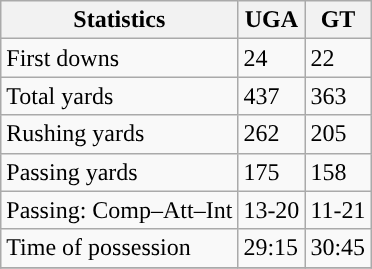<table class="wikitable" style="float: left;">
<tr>
<th>Statistics</th>
<th>UGA</th>
<th>GT</th>
</tr>
<tr>
<td>First downs</td>
<td>24</td>
<td>22</td>
</tr>
<tr>
<td>Total yards</td>
<td>437</td>
<td>363</td>
</tr>
<tr>
<td>Rushing yards</td>
<td>262</td>
<td>205</td>
</tr>
<tr>
<td>Passing yards</td>
<td>175</td>
<td>158</td>
</tr>
<tr>
<td>Passing: Comp–Att–Int</td>
<td>13-20</td>
<td>11-21</td>
</tr>
<tr>
<td>Time of possession</td>
<td>29:15</td>
<td>30:45</td>
</tr>
<tr>
</tr>
</table>
